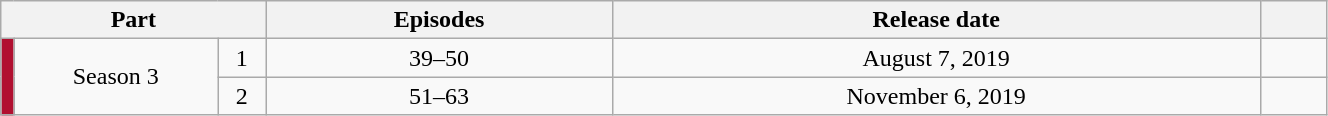<table class="wikitable" style="text-align:center; width: 70%;">
<tr>
<th colspan="3" width="20%">Part</th>
<th>Episodes</th>
<th>Release date</th>
<th width="5%"></th>
</tr>
<tr>
<td rowspan="2" width="1%" style="background: #B11030"></td>
<td rowspan="2">Season 3</td>
<td>1</td>
<td>39–50</td>
<td>August 7, 2019</td>
<td></td>
</tr>
<tr>
<td>2</td>
<td>51–63</td>
<td>November 6, 2019</td>
<td></td>
</tr>
</table>
